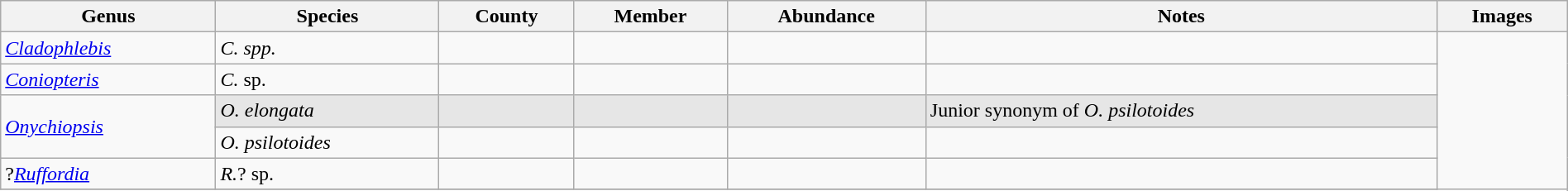<table class="wikitable" align="center" width="100%">
<tr>
<th>Genus</th>
<th>Species</th>
<th>County</th>
<th>Member</th>
<th>Abundance</th>
<th>Notes</th>
<th>Images</th>
</tr>
<tr>
<td><em><a href='#'>Cladophlebis</a></em></td>
<td><em>C. spp.</em></td>
<td></td>
<td></td>
<td></td>
<td></td>
<td rowspan="99"></td>
</tr>
<tr>
<td><em><a href='#'>Coniopteris</a></em></td>
<td><em>C.</em> sp.</td>
<td></td>
<td></td>
<td></td>
<td></td>
</tr>
<tr>
<td rowspan=2><em><a href='#'>Onychiopsis</a></em></td>
<td style="background:#E6E6E6;"><em>O. elongata</em></td>
<td style="background:#E6E6E6;"></td>
<td style="background:#E6E6E6;"></td>
<td style="background:#E6E6E6;"></td>
<td style="background:#E6E6E6;">Junior synonym of <em>O. psilotoides</em></td>
</tr>
<tr>
<td><em>O. psilotoides</em></td>
<td></td>
<td></td>
<td></td>
<td></td>
</tr>
<tr>
<td>?<em><a href='#'>Ruffordia</a></em></td>
<td><em>R.</em>? sp.</td>
<td></td>
<td></td>
<td></td>
<td></td>
</tr>
<tr>
</tr>
</table>
